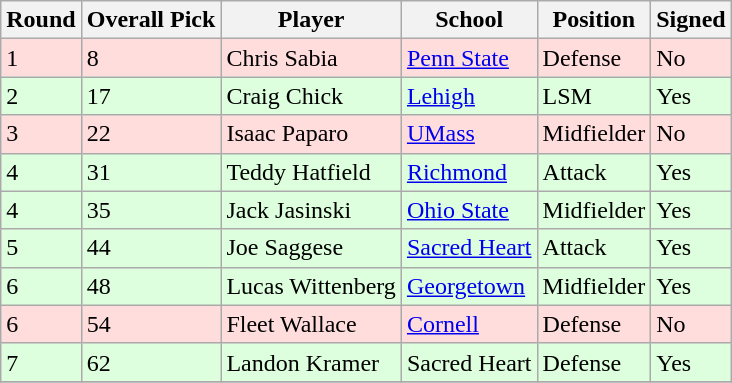<table class="wikitable">
<tr>
<th>Round</th>
<th>Overall Pick</th>
<th>Player</th>
<th>School</th>
<th>Position</th>
<th>Signed</th>
</tr>
<tr bgcolor=FFDDDD>
<td>1</td>
<td>8</td>
<td>Chris Sabia</td>
<td><a href='#'>Penn State</a></td>
<td>Defense</td>
<td>No</td>
</tr>
<tr bgcolor=DDFFDD>
<td>2</td>
<td>17</td>
<td>Craig Chick</td>
<td><a href='#'>Lehigh</a></td>
<td>LSM</td>
<td>Yes</td>
</tr>
<tr bgcolor=FFDDDD>
<td>3</td>
<td>22</td>
<td>Isaac Paparo</td>
<td><a href='#'>UMass</a></td>
<td>Midfielder</td>
<td>No</td>
</tr>
<tr bgcolor=DDFFDD>
<td>4</td>
<td>31</td>
<td>Teddy Hatfield</td>
<td><a href='#'>Richmond</a></td>
<td>Attack</td>
<td>Yes</td>
</tr>
<tr bgcolor=DDFFDD>
<td>4</td>
<td>35</td>
<td>Jack Jasinski</td>
<td><a href='#'>Ohio State</a></td>
<td>Midfielder</td>
<td>Yes</td>
</tr>
<tr bgcolor=DDFFDD>
<td>5</td>
<td>44</td>
<td>Joe Saggese</td>
<td><a href='#'>Sacred Heart</a></td>
<td>Attack</td>
<td>Yes</td>
</tr>
<tr bgcolor=DDFFDD>
<td>6</td>
<td>48</td>
<td>Lucas Wittenberg</td>
<td><a href='#'>Georgetown</a></td>
<td>Midfielder</td>
<td>Yes</td>
</tr>
<tr bgcolor=FFDDDD>
<td>6</td>
<td>54</td>
<td>Fleet Wallace</td>
<td><a href='#'>Cornell</a></td>
<td>Defense</td>
<td>No</td>
</tr>
<tr bgcolor=DDFFDD>
<td>7</td>
<td>62</td>
<td>Landon Kramer</td>
<td>Sacred Heart</td>
<td>Defense</td>
<td>Yes</td>
</tr>
<tr>
</tr>
</table>
